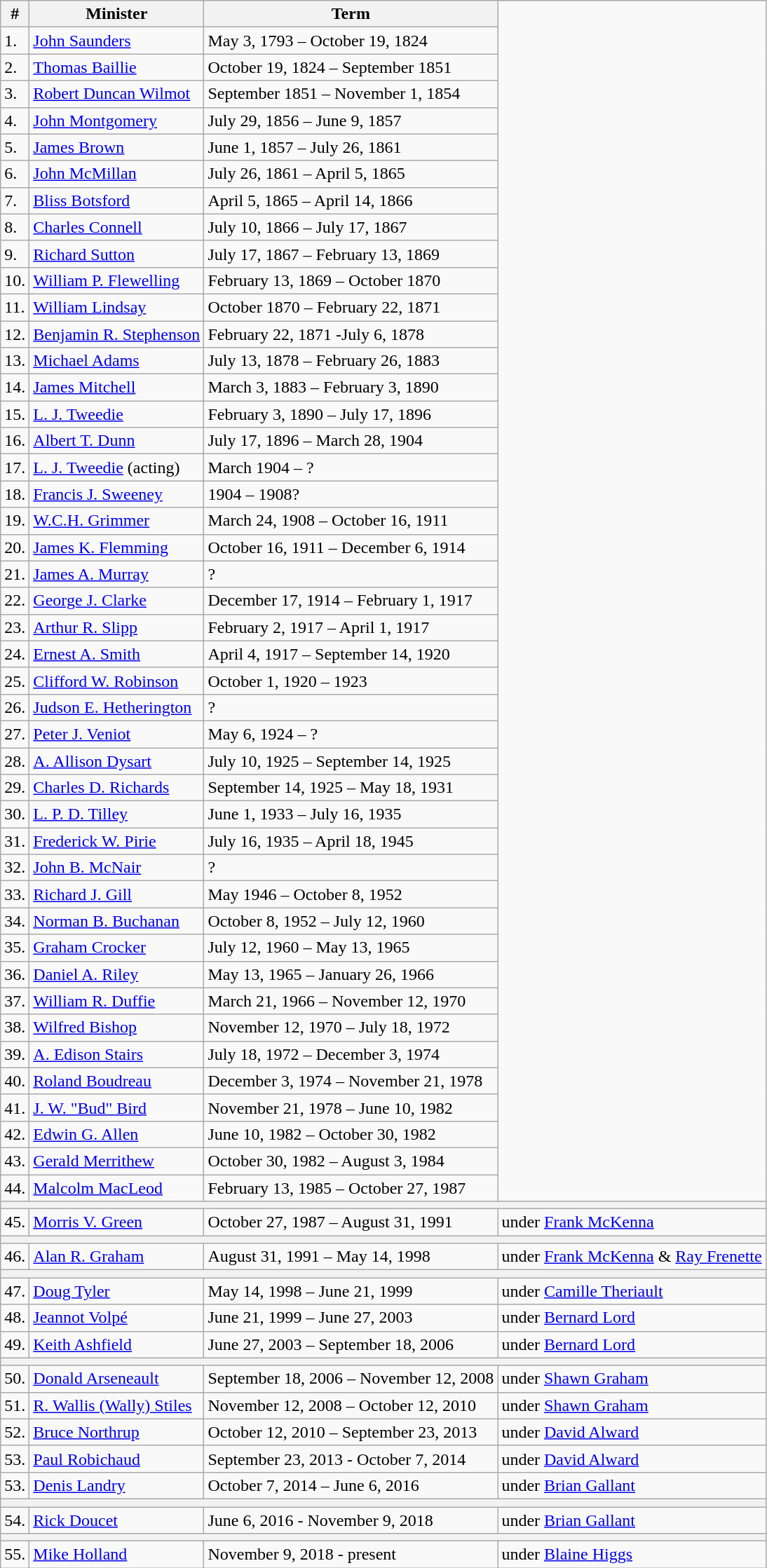<table class="wikitable">
<tr>
<th>#</th>
<th>Minister</th>
<th>Term</th>
</tr>
<tr>
<td>1.</td>
<td><a href='#'>John Saunders</a></td>
<td>May 3, 1793 – October 19, 1824</td>
</tr>
<tr>
<td>2.</td>
<td><a href='#'>Thomas Baillie</a></td>
<td>October 19, 1824 – September 1851</td>
</tr>
<tr>
<td>3.</td>
<td><a href='#'>Robert Duncan Wilmot</a></td>
<td>September 1851 – November 1, 1854</td>
</tr>
<tr>
<td>4.</td>
<td><a href='#'>John Montgomery</a></td>
<td>July 29, 1856 – June 9, 1857</td>
</tr>
<tr>
<td>5.</td>
<td><a href='#'>James Brown</a></td>
<td>June 1, 1857 – July 26, 1861</td>
</tr>
<tr>
<td>6.</td>
<td><a href='#'>John McMillan</a></td>
<td>July 26, 1861 – April 5, 1865</td>
</tr>
<tr>
<td>7.</td>
<td><a href='#'>Bliss Botsford</a></td>
<td>April 5, 1865 – April 14, 1866</td>
</tr>
<tr>
<td>8.</td>
<td><a href='#'>Charles Connell</a></td>
<td>July 10, 1866 –  July 17, 1867</td>
</tr>
<tr>
<td>9.</td>
<td><a href='#'>Richard Sutton</a></td>
<td>July 17, 1867 – February 13, 1869</td>
</tr>
<tr>
<td>10.</td>
<td><a href='#'>William P. Flewelling</a></td>
<td>February 13, 1869 – October 1870</td>
</tr>
<tr>
<td>11.</td>
<td><a href='#'>William Lindsay</a></td>
<td>October 1870 – February 22, 1871</td>
</tr>
<tr>
<td>12.</td>
<td><a href='#'>Benjamin R. Stephenson</a></td>
<td>February 22, 1871 -July 6, 1878</td>
</tr>
<tr>
<td>13.</td>
<td><a href='#'>Michael Adams</a></td>
<td>July 13, 1878 – February 26, 1883</td>
</tr>
<tr>
<td>14.</td>
<td><a href='#'>James Mitchell</a></td>
<td>March 3, 1883 – February 3, 1890</td>
</tr>
<tr>
<td>15.</td>
<td><a href='#'>L. J. Tweedie</a></td>
<td>February 3, 1890 – July 17, 1896</td>
</tr>
<tr>
<td>16.</td>
<td><a href='#'>Albert T. Dunn</a></td>
<td>July 17, 1896 – March 28, 1904</td>
</tr>
<tr>
<td>17.</td>
<td><a href='#'>L. J. Tweedie</a> (acting)</td>
<td>March 1904 – ?</td>
</tr>
<tr>
<td>18.</td>
<td><a href='#'>Francis J. Sweeney</a></td>
<td>1904 – 1908?</td>
</tr>
<tr>
<td>19.</td>
<td><a href='#'>W.C.H. Grimmer</a></td>
<td>March 24, 1908 – October 16, 1911</td>
</tr>
<tr>
<td>20.</td>
<td><a href='#'>James K. Flemming</a></td>
<td>October 16, 1911 – December 6, 1914</td>
</tr>
<tr>
<td>21.</td>
<td><a href='#'>James A. Murray</a></td>
<td>?</td>
</tr>
<tr>
<td>22.</td>
<td><a href='#'>George J. Clarke</a></td>
<td>December 17, 1914 – February 1, 1917</td>
</tr>
<tr>
<td>23.</td>
<td><a href='#'>Arthur R. Slipp</a></td>
<td>February 2, 1917 – April 1, 1917</td>
</tr>
<tr>
<td>24.</td>
<td><a href='#'>Ernest A. Smith</a></td>
<td>April 4, 1917 – September 14, 1920</td>
</tr>
<tr>
<td>25.</td>
<td><a href='#'>Clifford W. Robinson</a></td>
<td>October 1, 1920 – 1923</td>
</tr>
<tr>
<td>26.</td>
<td><a href='#'>Judson E. Hetherington</a></td>
<td>?</td>
</tr>
<tr>
<td>27.</td>
<td><a href='#'>Peter J. Veniot</a></td>
<td>May 6, 1924 – ?</td>
</tr>
<tr>
<td>28.</td>
<td><a href='#'>A. Allison Dysart</a></td>
<td>July 10, 1925 – September 14, 1925</td>
</tr>
<tr>
<td>29.</td>
<td><a href='#'>Charles D. Richards</a></td>
<td>September 14, 1925 – May 18, 1931</td>
</tr>
<tr>
<td>30.</td>
<td><a href='#'>L. P. D. Tilley</a></td>
<td>June 1, 1933 – July 16, 1935</td>
</tr>
<tr>
<td>31.</td>
<td><a href='#'>Frederick W. Pirie</a></td>
<td>July 16, 1935 – April 18, 1945</td>
</tr>
<tr>
<td>32.</td>
<td><a href='#'>John B. McNair</a></td>
<td>?</td>
</tr>
<tr>
<td>33.</td>
<td><a href='#'>Richard J. Gill</a></td>
<td>May 1946 – October 8, 1952</td>
</tr>
<tr>
<td>34.</td>
<td><a href='#'>Norman B. Buchanan</a></td>
<td>October 8, 1952 – July 12, 1960</td>
</tr>
<tr>
<td>35.</td>
<td><a href='#'>Graham Crocker</a></td>
<td>July 12, 1960 – May 13, 1965</td>
</tr>
<tr>
<td>36.</td>
<td><a href='#'>Daniel A. Riley</a></td>
<td>May 13, 1965  – January 26, 1966</td>
</tr>
<tr>
<td>37.</td>
<td><a href='#'>William R. Duffie</a></td>
<td>March 21, 1966 – November 12, 1970</td>
</tr>
<tr>
<td>38.</td>
<td><a href='#'>Wilfred Bishop</a></td>
<td>November 12, 1970  – July 18, 1972</td>
</tr>
<tr>
<td>39.</td>
<td><a href='#'>A. Edison Stairs</a></td>
<td>July 18, 1972 – December 3, 1974</td>
</tr>
<tr>
<td>40.</td>
<td><a href='#'>Roland Boudreau</a></td>
<td>December 3, 1974 – November 21, 1978</td>
</tr>
<tr>
<td>41.</td>
<td><a href='#'>J. W. "Bud" Bird</a></td>
<td>November 21, 1978 – June 10, 1982</td>
</tr>
<tr>
<td>42.</td>
<td><a href='#'>Edwin G. Allen</a></td>
<td>June 10, 1982 – October 30, 1982</td>
</tr>
<tr>
<td>43.</td>
<td><a href='#'>Gerald Merrithew</a></td>
<td>October 30, 1982 – August 3, 1984</td>
</tr>
<tr>
<td>44.</td>
<td><a href='#'>Malcolm MacLeod</a></td>
<td>February 13, 1985 – October 27, 1987</td>
</tr>
<tr>
<th colspan=4></th>
</tr>
<tr>
<td>45.</td>
<td><a href='#'>Morris V. Green</a></td>
<td>October 27, 1987 – August 31, 1991</td>
<td>under <a href='#'>Frank McKenna</a></td>
</tr>
<tr>
<th colspan=4></th>
</tr>
<tr>
<td>46.</td>
<td><a href='#'>Alan R. Graham</a></td>
<td>August 31, 1991 – May 14, 1998</td>
<td>under <a href='#'>Frank McKenna</a> & <a href='#'>Ray Frenette</a></td>
</tr>
<tr>
<th colspan=4></th>
</tr>
<tr>
<td>47.</td>
<td><a href='#'>Doug Tyler</a></td>
<td>May 14, 1998 – June 21, 1999</td>
<td>under <a href='#'>Camille Theriault</a></td>
</tr>
<tr>
<td>48.</td>
<td><a href='#'>Jeannot Volpé</a></td>
<td>June 21, 1999 – June 27, 2003</td>
<td>under <a href='#'>Bernard Lord</a></td>
</tr>
<tr>
<td>49.</td>
<td><a href='#'>Keith Ashfield</a></td>
<td>June 27, 2003 – September 18, 2006</td>
<td>under <a href='#'>Bernard Lord</a></td>
</tr>
<tr>
<th colspan=4></th>
</tr>
<tr>
<td>50.</td>
<td><a href='#'>Donald Arseneault</a></td>
<td>September 18, 2006 – November 12, 2008</td>
<td>under <a href='#'>Shawn Graham</a></td>
</tr>
<tr>
<td>51.</td>
<td><a href='#'>R. Wallis (Wally) Stiles</a></td>
<td>November 12, 2008 – October 12, 2010</td>
<td>under <a href='#'>Shawn Graham</a></td>
</tr>
<tr>
<td>52.</td>
<td><a href='#'>Bruce Northrup</a></td>
<td>October 12, 2010 – September 23, 2013</td>
<td>under <a href='#'>David Alward</a></td>
</tr>
<tr>
<td>53.</td>
<td><a href='#'>Paul Robichaud</a></td>
<td>September 23, 2013 - October 7, 2014</td>
<td>under <a href='#'>David Alward</a></td>
</tr>
<tr>
<td>53.</td>
<td><a href='#'>Denis Landry</a></td>
<td>October 7, 2014 – June 6, 2016</td>
<td>under <a href='#'>Brian Gallant</a></td>
</tr>
<tr>
<th colspan=4></th>
</tr>
<tr>
<td>54.</td>
<td><a href='#'>Rick Doucet</a></td>
<td>June 6, 2016 - November 9, 2018</td>
<td>under <a href='#'>Brian Gallant</a></td>
</tr>
<tr>
<th colspan=4></th>
</tr>
<tr>
<td>55.</td>
<td><a href='#'>Mike Holland</a></td>
<td>November 9, 2018 - present</td>
<td>under <a href='#'>Blaine Higgs</a></td>
</tr>
</table>
